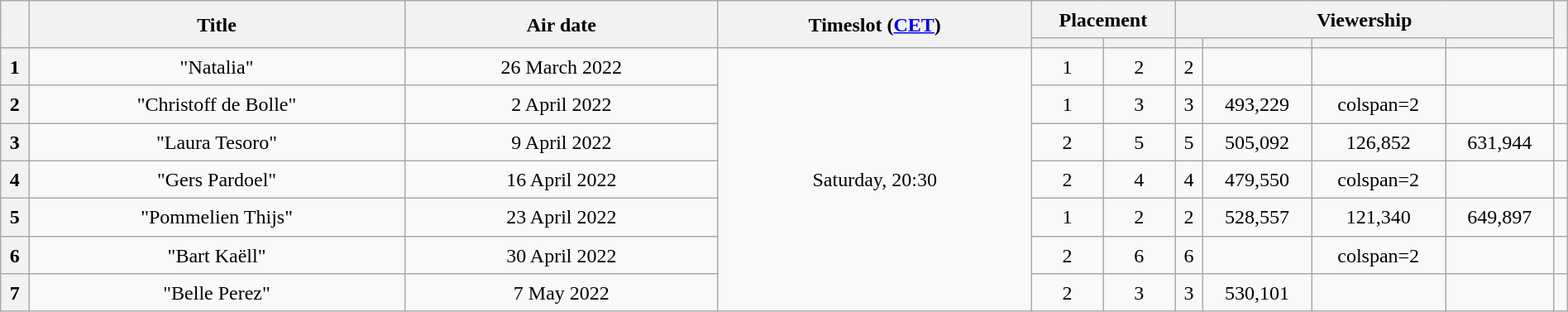<table class="sortable wikitable plainrowheaders mw-collapsible" style=" text-align:center; line-height:23px; width:100%;">
<tr>
<th rowspan=2 class="unsortable"></th>
<th rowspan=2 class="unsortable" width=24%>Title</th>
<th rowspan=2 class="unsortable" width=20%>Air date</th>
<th rowspan=2 class="unsortable" width=20%>Timeslot (<a href='#'>CET</a>)</th>
<th colspan=2>Placement</th>
<th colspan=4>Viewership</th>
<th rowspan=2 class="unsortable"></th>
</tr>
<tr>
<th class="unsortable"></th>
<th class="unsortable"></th>
<th class="unsortable"></th>
<th></th>
<th></th>
<th></th>
</tr>
<tr>
<th>1</th>
<td>"Natalia"</td>
<td>26 March 2022</td>
<td rowspan="7">Saturday, 20:30</td>
<td>1</td>
<td>2</td>
<td>2</td>
<td></td>
<td></td>
<td></td>
<td></td>
</tr>
<tr>
<th>2</th>
<td>"Christoff de Bolle"</td>
<td>2 April 2022</td>
<td>1</td>
<td>3</td>
<td>3</td>
<td>493,229</td>
<td>colspan=2 </td>
<td></td>
</tr>
<tr>
<th>3</th>
<td>"Laura Tesoro"</td>
<td>9 April 2022</td>
<td>2</td>
<td>5</td>
<td>5</td>
<td>505,092</td>
<td>126,852</td>
<td>631,944</td>
<td></td>
</tr>
<tr>
<th>4</th>
<td>"Gers Pardoel"</td>
<td>16 April 2022</td>
<td>2</td>
<td>4</td>
<td>4</td>
<td>479,550</td>
<td>colspan=2 </td>
<td></td>
</tr>
<tr>
<th>5</th>
<td>"Pommelien Thijs"</td>
<td>23 April 2022</td>
<td>1</td>
<td>2</td>
<td>2</td>
<td>528,557</td>
<td>121,340</td>
<td>649,897</td>
<td></td>
</tr>
<tr>
<th>6</th>
<td>"Bart Kaëll"</td>
<td>30 April 2022</td>
<td>2</td>
<td>6</td>
<td>6</td>
<td></td>
<td>colspan=2 </td>
<td></td>
</tr>
<tr>
<th>7</th>
<td>"Belle Perez"</td>
<td>7 May 2022</td>
<td>2</td>
<td>3</td>
<td>3</td>
<td>530,101</td>
<td></td>
<td></td>
<td></td>
</tr>
</table>
